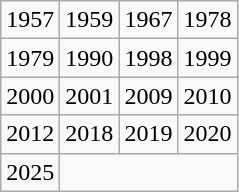<table class="wikitable">
<tr>
<td>1957</td>
<td>1959</td>
<td>1967</td>
<td>1978</td>
</tr>
<tr>
<td>1979</td>
<td>1990</td>
<td>1998</td>
<td>1999</td>
</tr>
<tr>
<td>2000</td>
<td>2001</td>
<td>2009</td>
<td>2010</td>
</tr>
<tr>
<td>2012</td>
<td>2018</td>
<td>2019</td>
<td>2020</td>
</tr>
<tr>
<td>2025</td>
</tr>
</table>
